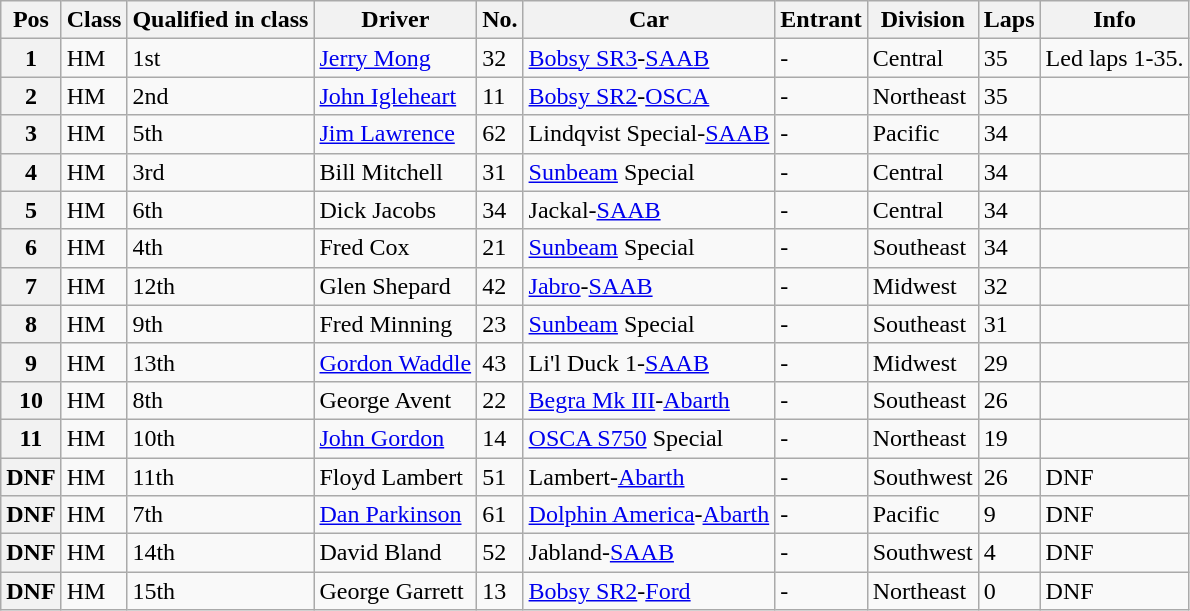<table class="wikitable">
<tr>
<th>Pos</th>
<th>Class</th>
<th>Qualified in class</th>
<th>Driver</th>
<th>No.</th>
<th>Car</th>
<th>Entrant</th>
<th>Division</th>
<th>Laps</th>
<th>Info</th>
</tr>
<tr>
<th>1</th>
<td>HM</td>
<td>1st</td>
<td> <a href='#'>Jerry Mong</a></td>
<td>32</td>
<td><a href='#'>Bobsy SR3</a>-<a href='#'>SAAB</a></td>
<td>-</td>
<td>Central</td>
<td>35</td>
<td>Led laps 1-35.</td>
</tr>
<tr>
<th>2</th>
<td>HM</td>
<td>2nd</td>
<td> <a href='#'>John Igleheart</a></td>
<td>11</td>
<td><a href='#'>Bobsy SR2</a>-<a href='#'>OSCA</a></td>
<td>-</td>
<td>Northeast</td>
<td>35</td>
<td></td>
</tr>
<tr>
<th>3</th>
<td>HM</td>
<td>5th</td>
<td> <a href='#'>Jim Lawrence</a></td>
<td>62</td>
<td>Lindqvist Special-<a href='#'>SAAB</a></td>
<td>-</td>
<td>Pacific</td>
<td>34</td>
<td></td>
</tr>
<tr>
<th>4</th>
<td>HM</td>
<td>3rd</td>
<td> Bill Mitchell</td>
<td>31</td>
<td><a href='#'>Sunbeam</a> Special</td>
<td>-</td>
<td>Central</td>
<td>34</td>
<td></td>
</tr>
<tr>
<th>5</th>
<td>HM</td>
<td>6th</td>
<td> Dick Jacobs</td>
<td>34</td>
<td>Jackal-<a href='#'>SAAB</a></td>
<td>-</td>
<td>Central</td>
<td>34</td>
<td></td>
</tr>
<tr>
<th>6</th>
<td>HM</td>
<td>4th</td>
<td> Fred Cox</td>
<td>21</td>
<td><a href='#'>Sunbeam</a> Special</td>
<td>-</td>
<td>Southeast</td>
<td>34</td>
<td></td>
</tr>
<tr>
<th>7</th>
<td>HM</td>
<td>12th</td>
<td> Glen Shepard</td>
<td>42</td>
<td><a href='#'>Jabro</a>-<a href='#'>SAAB</a></td>
<td>-</td>
<td>Midwest</td>
<td>32</td>
<td></td>
</tr>
<tr>
<th>8</th>
<td>HM</td>
<td>9th</td>
<td> Fred Minning</td>
<td>23</td>
<td><a href='#'>Sunbeam</a> Special</td>
<td>-</td>
<td>Southeast</td>
<td>31</td>
<td></td>
</tr>
<tr>
<th>9</th>
<td>HM</td>
<td>13th</td>
<td> <a href='#'>Gordon Waddle</a></td>
<td>43</td>
<td>Li'l Duck 1-<a href='#'>SAAB</a></td>
<td>-</td>
<td>Midwest</td>
<td>29</td>
<td></td>
</tr>
<tr>
<th>10</th>
<td>HM</td>
<td>8th</td>
<td> George Avent</td>
<td>22</td>
<td><a href='#'>Begra Mk III</a>-<a href='#'>Abarth</a></td>
<td>-</td>
<td>Southeast</td>
<td>26</td>
<td></td>
</tr>
<tr>
<th>11</th>
<td>HM</td>
<td>10th</td>
<td> <a href='#'>John Gordon</a></td>
<td>14</td>
<td><a href='#'>OSCA S750</a> Special</td>
<td>-</td>
<td>Northeast</td>
<td>19</td>
<td></td>
</tr>
<tr>
<th>DNF</th>
<td>HM</td>
<td>11th</td>
<td> Floyd Lambert</td>
<td>51</td>
<td>Lambert-<a href='#'>Abarth</a></td>
<td>-</td>
<td>Southwest</td>
<td>26</td>
<td>DNF</td>
</tr>
<tr>
<th>DNF</th>
<td>HM</td>
<td>7th</td>
<td> <a href='#'>Dan Parkinson</a></td>
<td>61</td>
<td><a href='#'>Dolphin America</a>-<a href='#'>Abarth</a></td>
<td>-</td>
<td>Pacific</td>
<td>9</td>
<td>DNF</td>
</tr>
<tr>
<th>DNF</th>
<td>HM</td>
<td>14th</td>
<td> David Bland</td>
<td>52</td>
<td>Jabland-<a href='#'>SAAB</a></td>
<td>-</td>
<td>Southwest</td>
<td>4</td>
<td>DNF</td>
</tr>
<tr>
<th>DNF</th>
<td>HM</td>
<td>15th</td>
<td> George Garrett</td>
<td>13</td>
<td><a href='#'>Bobsy SR2</a>-<a href='#'>Ford</a></td>
<td>-</td>
<td>Northeast</td>
<td>0</td>
<td>DNF</td>
</tr>
</table>
